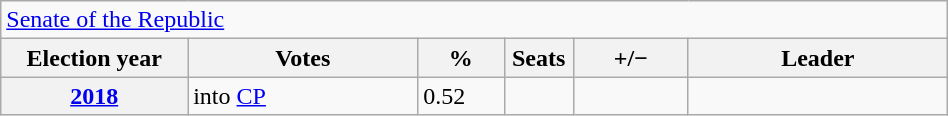<table class=wikitable style="width:50%; border:1px #AAAAFF solid">
<tr>
<td colspan=7><a href='#'>Senate of the Republic</a></td>
</tr>
<tr>
<th width=13%>Election year</th>
<th width=16%>Votes</th>
<th width=6%>%</th>
<th width=1%>Seats</th>
<th width=8%>+/−</th>
<th width=18%>Leader</th>
</tr>
<tr>
<th><a href='#'>2018</a></th>
<td>into <a href='#'>CP</a></td>
<td>0.52</td>
<td></td>
<td></td>
<td></td>
</tr>
</table>
